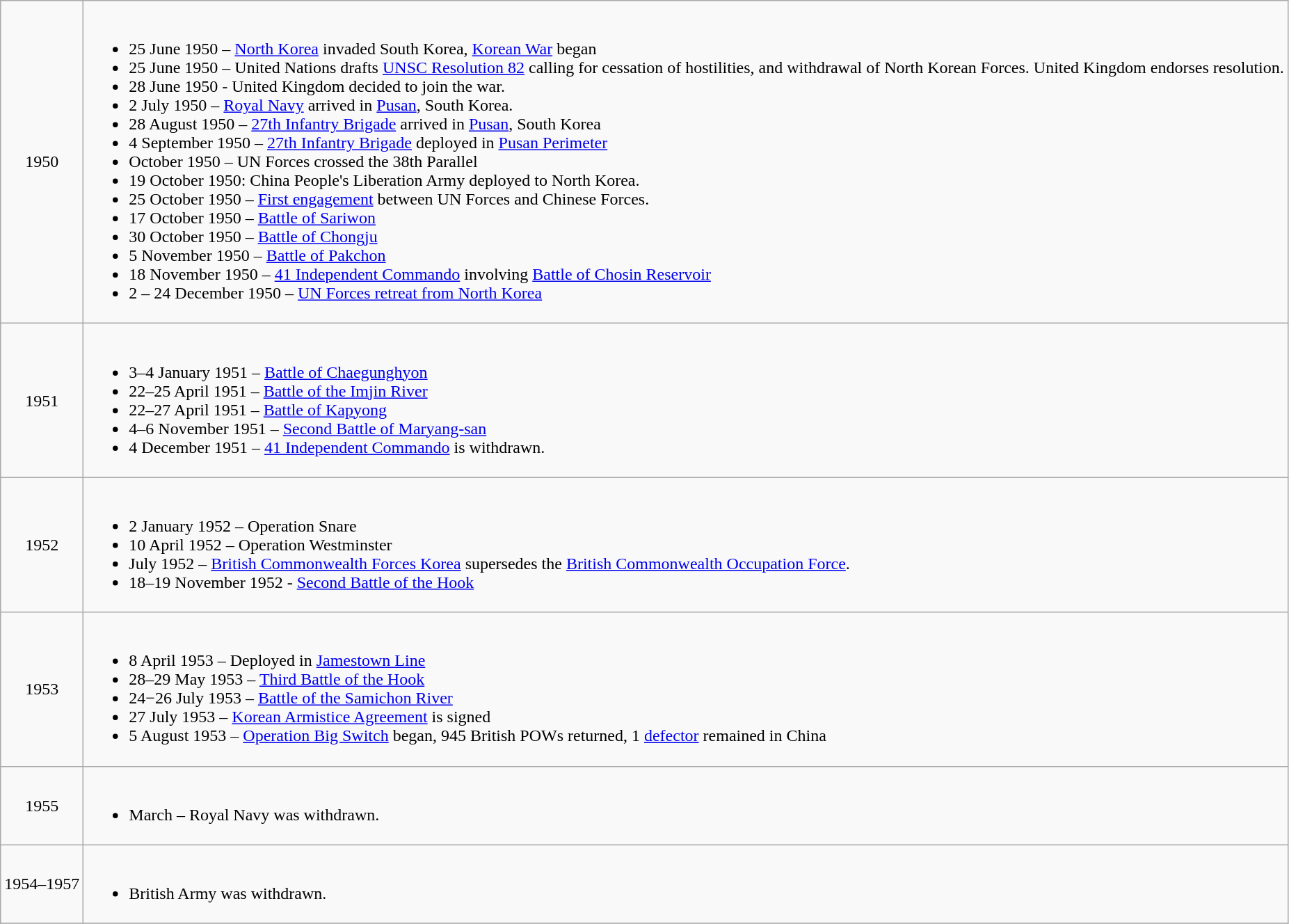<table class="wikitable">
<tr>
<td align=center>1950</td>
<td><br><ul><li>25 June 1950 – <a href='#'>North Korea</a> invaded South Korea, <a href='#'>Korean War</a> began</li><li>25 June 1950 – United Nations drafts <a href='#'>UNSC Resolution 82</a> calling for cessation of hostilities, and withdrawal of North Korean Forces. United Kingdom endorses resolution.</li><li>28 June 1950 - United Kingdom decided to join the war.</li><li>2 July 1950 – <a href='#'>Royal Navy</a> arrived in <a href='#'>Pusan</a>, South Korea.</li><li>28 August 1950 – <a href='#'>27th Infantry Brigade</a> arrived in <a href='#'>Pusan</a>, South Korea</li><li>4 September 1950 – <a href='#'>27th Infantry Brigade</a> deployed in <a href='#'>Pusan Perimeter</a></li><li>October 1950 – UN Forces crossed the 38th Parallel</li><li>19 October 1950: China People's Liberation Army deployed to North Korea.</li><li>25 October 1950 – <a href='#'>First engagement</a> between UN Forces and Chinese Forces.</li><li>17 October 1950 – <a href='#'>Battle of Sariwon</a></li><li>30 October 1950 – <a href='#'>Battle of Chongju</a></li><li>5 November 1950 – <a href='#'>Battle of Pakchon</a></li><li>18 November 1950 – <a href='#'>41 Independent Commando</a> involving <a href='#'>Battle of Chosin Reservoir</a></li><li>2 – 24 December 1950 – <a href='#'>UN Forces retreat from North Korea</a></li></ul></td>
</tr>
<tr>
<td align=center>1951</td>
<td><br><ul><li>3–4 January 1951 – <a href='#'>Battle of Chaegunghyon</a></li><li>22–25 April 1951 – <a href='#'>Battle of the Imjin River</a></li><li>22–27 April 1951 – <a href='#'>Battle of Kapyong</a></li><li>4–6 November 1951 – <a href='#'>Second Battle of Maryang-san</a></li><li>4 December 1951 – <a href='#'>41 Independent Commando</a> is withdrawn.</li></ul></td>
</tr>
<tr>
<td align=center>1952</td>
<td><br><ul><li>2 January 1952 – Operation Snare</li><li>10 April 1952 – Operation Westminster</li><li>July 1952 – <a href='#'>British Commonwealth Forces Korea</a> supersedes the <a href='#'>British Commonwealth Occupation Force</a>.</li><li>18–19 November 1952 - <a href='#'>Second Battle of the Hook</a></li></ul></td>
</tr>
<tr>
<td align=center>1953</td>
<td><br><ul><li>8 April 1953 – Deployed in <a href='#'>Jamestown Line</a></li><li>28–29 May 1953 – <a href='#'>Third Battle of the Hook</a></li><li>24−26 July 1953  – <a href='#'>Battle of the Samichon River</a></li><li>27 July 1953 – <a href='#'>Korean Armistice Agreement</a> is signed</li><li>5 August 1953 – <a href='#'>Operation Big Switch</a> began, 945 British POWs returned, 1 <a href='#'>defector</a> remained in China</li></ul></td>
</tr>
<tr>
<td align=center>1955</td>
<td><br><ul><li>March – Royal Navy was withdrawn.</li></ul></td>
</tr>
<tr>
<td align=center>1954–1957</td>
<td><br><ul><li>British Army was withdrawn.</li></ul></td>
</tr>
<tr>
</tr>
</table>
